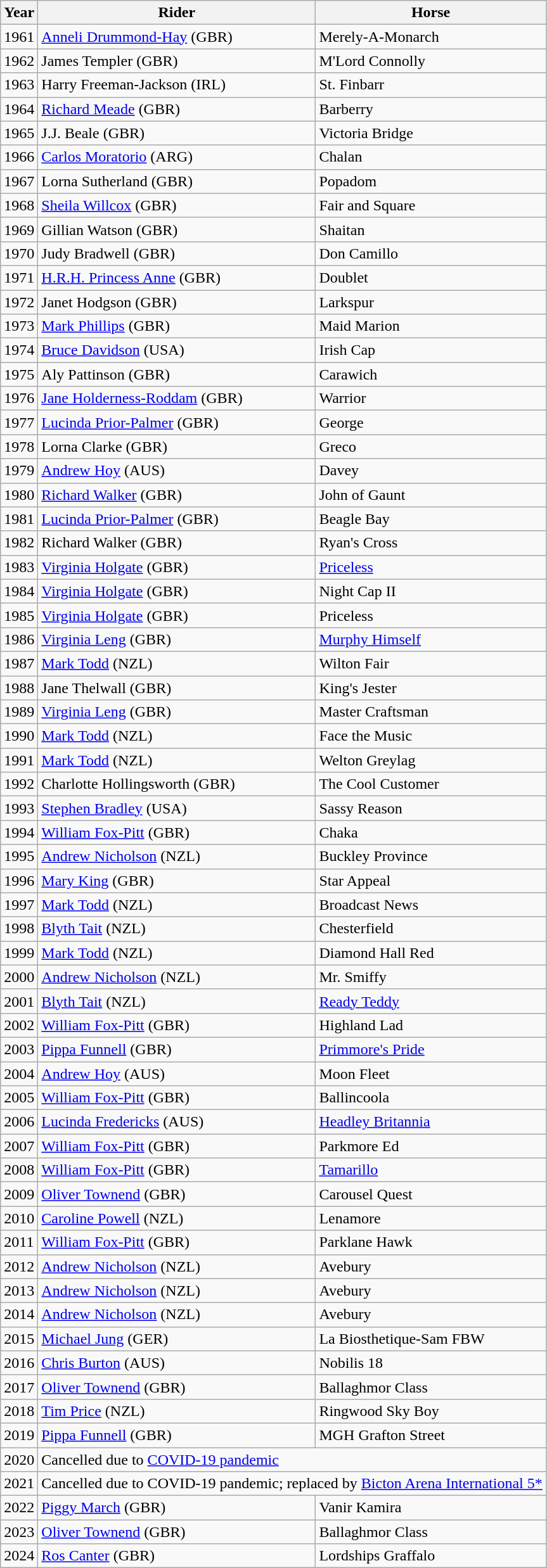<table class="wikitable sortable">
<tr>
<th><strong>Year</strong></th>
<th><strong>Rider</strong></th>
<th><strong>Horse</strong></th>
</tr>
<tr>
<td>1961</td>
<td><a href='#'>Anneli Drummond-Hay</a> (GBR)</td>
<td>Merely-A-Monarch</td>
</tr>
<tr>
<td>1962</td>
<td>James Templer (GBR)</td>
<td>M'Lord Connolly</td>
</tr>
<tr>
<td>1963</td>
<td>Harry Freeman-Jackson (IRL)</td>
<td>St. Finbarr</td>
</tr>
<tr>
<td>1964</td>
<td><a href='#'>Richard Meade</a> (GBR)</td>
<td>Barberry</td>
</tr>
<tr>
<td>1965</td>
<td>J.J. Beale (GBR)</td>
<td>Victoria Bridge</td>
</tr>
<tr>
<td>1966</td>
<td><a href='#'>Carlos Moratorio</a> (ARG)</td>
<td>Chalan</td>
</tr>
<tr>
<td>1967</td>
<td>Lorna Sutherland (GBR)</td>
<td>Popadom</td>
</tr>
<tr>
<td>1968</td>
<td><a href='#'>Sheila Willcox</a> (GBR)</td>
<td>Fair and Square</td>
</tr>
<tr>
<td>1969</td>
<td>Gillian Watson (GBR)</td>
<td>Shaitan</td>
</tr>
<tr>
<td>1970</td>
<td>Judy Bradwell (GBR)</td>
<td>Don Camillo</td>
</tr>
<tr>
<td>1971</td>
<td><a href='#'>H.R.H. Princess Anne</a> (GBR)</td>
<td>Doublet</td>
</tr>
<tr>
<td>1972</td>
<td>Janet Hodgson (GBR)</td>
<td>Larkspur</td>
</tr>
<tr>
<td>1973</td>
<td><a href='#'>Mark Phillips</a> (GBR)</td>
<td>Maid Marion</td>
</tr>
<tr>
<td>1974</td>
<td><a href='#'>Bruce Davidson</a> (USA)</td>
<td>Irish Cap</td>
</tr>
<tr>
<td>1975</td>
<td>Aly Pattinson (GBR)</td>
<td>Carawich</td>
</tr>
<tr>
<td>1976</td>
<td><a href='#'>Jane Holderness-Roddam</a> (GBR)</td>
<td>Warrior</td>
</tr>
<tr>
<td>1977</td>
<td><a href='#'>Lucinda Prior-Palmer</a> (GBR)</td>
<td>George</td>
</tr>
<tr>
<td>1978</td>
<td>Lorna Clarke (GBR)</td>
<td>Greco</td>
</tr>
<tr>
<td>1979</td>
<td><a href='#'>Andrew Hoy</a> (AUS)</td>
<td>Davey</td>
</tr>
<tr>
<td>1980</td>
<td><a href='#'>Richard Walker</a> (GBR)</td>
<td>John of Gaunt</td>
</tr>
<tr>
<td>1981</td>
<td><a href='#'>Lucinda Prior-Palmer</a> (GBR)</td>
<td>Beagle Bay</td>
</tr>
<tr>
<td>1982</td>
<td>Richard Walker (GBR)</td>
<td>Ryan's Cross</td>
</tr>
<tr>
<td>1983</td>
<td><a href='#'>Virginia Holgate</a> (GBR)</td>
<td><a href='#'>Priceless</a></td>
</tr>
<tr>
<td>1984</td>
<td><a href='#'>Virginia Holgate</a> (GBR)</td>
<td>Night Cap II</td>
</tr>
<tr>
<td>1985</td>
<td><a href='#'>Virginia Holgate</a> (GBR)</td>
<td>Priceless</td>
</tr>
<tr>
<td>1986</td>
<td><a href='#'>Virginia Leng</a> (GBR)</td>
<td><a href='#'>Murphy Himself</a></td>
</tr>
<tr>
<td>1987</td>
<td><a href='#'>Mark Todd</a> (NZL)</td>
<td>Wilton Fair</td>
</tr>
<tr>
<td>1988</td>
<td>Jane Thelwall (GBR)</td>
<td>King's Jester</td>
</tr>
<tr>
<td>1989</td>
<td><a href='#'>Virginia Leng</a> (GBR)</td>
<td>Master Craftsman</td>
</tr>
<tr>
<td>1990</td>
<td><a href='#'>Mark Todd</a> (NZL)</td>
<td>Face the Music</td>
</tr>
<tr>
<td>1991</td>
<td><a href='#'>Mark Todd</a> (NZL)</td>
<td>Welton Greylag</td>
</tr>
<tr>
<td>1992</td>
<td>Charlotte Hollingsworth (GBR)</td>
<td>The Cool Customer</td>
</tr>
<tr>
<td>1993</td>
<td><a href='#'>Stephen Bradley</a> (USA)</td>
<td>Sassy Reason</td>
</tr>
<tr>
<td>1994</td>
<td><a href='#'>William Fox-Pitt</a> (GBR)</td>
<td>Chaka</td>
</tr>
<tr>
<td>1995</td>
<td><a href='#'>Andrew Nicholson</a> (NZL)</td>
<td>Buckley Province</td>
</tr>
<tr>
<td>1996</td>
<td><a href='#'>Mary King</a> (GBR)</td>
<td>Star Appeal</td>
</tr>
<tr>
<td>1997</td>
<td><a href='#'>Mark Todd</a> (NZL)</td>
<td>Broadcast News</td>
</tr>
<tr>
<td>1998</td>
<td><a href='#'>Blyth Tait</a> (NZL)</td>
<td>Chesterfield</td>
</tr>
<tr>
<td>1999</td>
<td><a href='#'>Mark Todd</a> (NZL)</td>
<td>Diamond Hall Red</td>
</tr>
<tr>
<td>2000</td>
<td><a href='#'>Andrew Nicholson</a> (NZL)</td>
<td>Mr. Smiffy</td>
</tr>
<tr>
<td>2001</td>
<td><a href='#'>Blyth Tait</a> (NZL)</td>
<td><a href='#'>Ready Teddy</a></td>
</tr>
<tr>
<td>2002</td>
<td><a href='#'>William Fox-Pitt</a> (GBR)</td>
<td>Highland Lad</td>
</tr>
<tr>
<td>2003</td>
<td><a href='#'>Pippa Funnell</a> (GBR) </td>
<td><a href='#'>Primmore's Pride</a></td>
</tr>
<tr>
<td>2004</td>
<td><a href='#'>Andrew Hoy</a> (AUS)</td>
<td>Moon Fleet</td>
</tr>
<tr>
<td>2005</td>
<td><a href='#'>William Fox-Pitt</a> (GBR)</td>
<td>Ballincoola</td>
</tr>
<tr>
<td>2006</td>
<td><a href='#'>Lucinda Fredericks</a> (AUS)</td>
<td><a href='#'>Headley Britannia</a></td>
</tr>
<tr>
<td>2007</td>
<td><a href='#'>William Fox-Pitt</a> (GBR)</td>
<td>Parkmore Ed</td>
</tr>
<tr>
<td>2008</td>
<td><a href='#'>William Fox-Pitt</a> (GBR)</td>
<td><a href='#'>Tamarillo</a></td>
</tr>
<tr>
<td>2009</td>
<td><a href='#'>Oliver Townend</a> (GBR)</td>
<td>Carousel Quest</td>
</tr>
<tr>
<td>2010</td>
<td><a href='#'>Caroline Powell</a> (NZL)</td>
<td>Lenamore</td>
</tr>
<tr>
<td>2011</td>
<td><a href='#'>William Fox-Pitt</a> (GBR)</td>
<td>Parklane Hawk</td>
</tr>
<tr>
<td>2012</td>
<td><a href='#'>Andrew Nicholson</a> (NZL)</td>
<td>Avebury</td>
</tr>
<tr>
<td>2013</td>
<td><a href='#'>Andrew Nicholson</a> (NZL)</td>
<td>Avebury</td>
</tr>
<tr>
<td>2014</td>
<td><a href='#'>Andrew Nicholson</a> (NZL)</td>
<td>Avebury</td>
</tr>
<tr>
<td>2015</td>
<td><a href='#'>Michael Jung</a> (GER) </td>
<td>La Biosthetique-Sam FBW</td>
</tr>
<tr>
<td>2016</td>
<td><a href='#'>Chris Burton</a> (AUS)</td>
<td>Nobilis 18</td>
</tr>
<tr>
<td>2017</td>
<td><a href='#'>Oliver Townend</a> (GBR)</td>
<td>Ballaghmor Class</td>
</tr>
<tr>
<td>2018</td>
<td><a href='#'>Tim Price</a> (NZL)</td>
<td>Ringwood Sky Boy</td>
</tr>
<tr>
<td>2019</td>
<td><a href='#'>Pippa Funnell</a> (GBR)</td>
<td>MGH Grafton Street</td>
</tr>
<tr>
<td>2020</td>
<td colspan="2">Cancelled due to <a href='#'>COVID-19 pandemic</a></td>
</tr>
<tr>
<td>2021</td>
<td colspan="2">Cancelled due to COVID-19 pandemic; replaced by <a href='#'>Bicton Arena International 5*</a></td>
</tr>
<tr>
<td>2022</td>
<td><a href='#'>Piggy March</a> (GBR)</td>
<td>Vanir Kamira</td>
</tr>
<tr>
<td>2023</td>
<td><a href='#'>Oliver Townend</a> (GBR)</td>
<td>Ballaghmor Class</td>
</tr>
<tr>
<td>2024</td>
<td><a href='#'>Ros Canter</a> (GBR)</td>
<td>Lordships Graffalo</td>
</tr>
</table>
